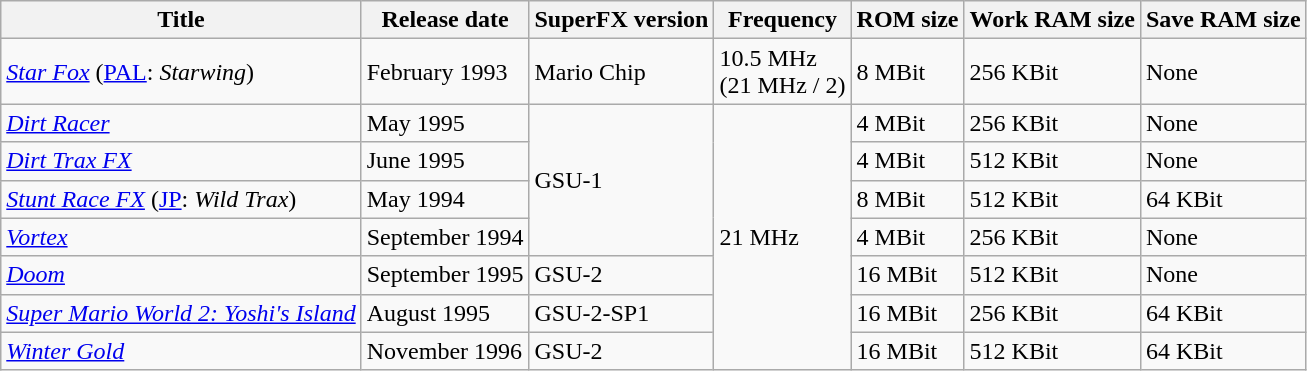<table class="wikitable">
<tr>
<th>Title</th>
<th>Release date</th>
<th>SuperFX version</th>
<th>Frequency</th>
<th>ROM size</th>
<th>Work RAM size</th>
<th>Save RAM size</th>
</tr>
<tr>
<td><em><a href='#'>Star Fox</a></em> (<a href='#'>PAL</a>: <em>Starwing</em>)</td>
<td>February 1993</td>
<td>Mario Chip</td>
<td>10.5 MHz<br>(21 MHz / 2)</td>
<td>8 MBit</td>
<td>256 KBit</td>
<td>None</td>
</tr>
<tr>
<td><em><a href='#'>Dirt Racer</a></em></td>
<td>May 1995</td>
<td rowspan="4">GSU-1</td>
<td rowspan="7">21 MHz</td>
<td>4 MBit</td>
<td>256 KBit</td>
<td>None</td>
</tr>
<tr>
<td><em><a href='#'>Dirt Trax FX</a></em></td>
<td>June 1995</td>
<td>4 MBit</td>
<td>512 KBit</td>
<td>None</td>
</tr>
<tr>
<td><em><a href='#'>Stunt Race FX</a></em> (<a href='#'>JP</a>: <em>Wild Trax</em>)</td>
<td>May 1994</td>
<td>8 MBit</td>
<td>512 KBit</td>
<td>64 KBit</td>
</tr>
<tr>
<td><em><a href='#'>Vortex</a></em></td>
<td>September 1994</td>
<td>4 MBit</td>
<td>256 KBit</td>
<td>None</td>
</tr>
<tr>
<td><em><a href='#'>Doom</a></em></td>
<td>September 1995</td>
<td>GSU-2</td>
<td>16 MBit</td>
<td>512 KBit</td>
<td>None</td>
</tr>
<tr>
<td><em><a href='#'>Super Mario World 2: Yoshi's Island</a></em></td>
<td>August 1995</td>
<td>GSU-2-SP1</td>
<td>16 MBit</td>
<td>256 KBit</td>
<td>64 KBit</td>
</tr>
<tr>
<td><em><a href='#'>Winter Gold</a></em></td>
<td>November 1996</td>
<td>GSU-2</td>
<td>16 MBit</td>
<td>512 KBit</td>
<td>64 KBit</td>
</tr>
</table>
